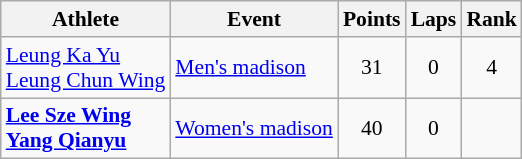<table class=wikitable style=font-size:90%;text-align:center>
<tr>
<th>Athlete</th>
<th>Event</th>
<th>Points</th>
<th>Laps</th>
<th>Rank</th>
</tr>
<tr>
<td align=left><a href='#'>Leung Ka Yu</a><br><a href='#'>Leung Chun Wing</a></td>
<td align=left><a href='#'>Men's madison</a></td>
<td>31</td>
<td>0</td>
<td>4</td>
</tr>
<tr>
<td align=left><strong><a href='#'>Lee Sze Wing</a><br><a href='#'>Yang Qianyu</a></strong></td>
<td align=left><a href='#'>Women's madison</a></td>
<td>40</td>
<td>0</td>
<td></td>
</tr>
</table>
